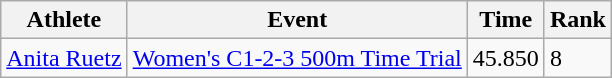<table class=wikitable>
<tr>
<th>Athlete</th>
<th>Event</th>
<th>Time</th>
<th>Rank</th>
</tr>
<tr>
<td><a href='#'>Anita Ruetz</a></td>
<td><a href='#'>Women's C1-2-3 500m Time Trial</a></td>
<td>45.850</td>
<td>8</td>
</tr>
</table>
